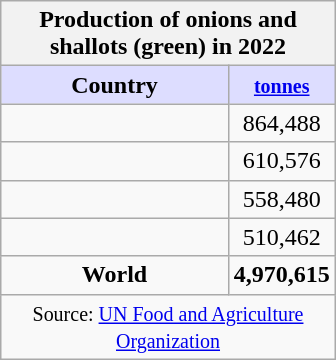<table class="wikitable" style="float:right; clear:left; width:14em; text-align:center;">
<tr>
<th colspan=2>Production of onions and shallots (green) in 2022</th>
</tr>
<tr>
<th style="background:#ddf; width:75%;">Country</th>
<th style="background:#ddf; width:25%;"><small><a href='#'>tonnes</a></small></th>
</tr>
<tr>
<td></td>
<td>864,488</td>
</tr>
<tr>
<td></td>
<td>610,576</td>
</tr>
<tr>
<td></td>
<td>558,480</td>
</tr>
<tr>
<td></td>
<td>510,462</td>
</tr>
<tr>
<td><strong>World</strong></td>
<td><strong>4,970,615</strong></td>
</tr>
<tr>
<td colspan=2><small>Source: <a href='#'>UN Food and Agriculture Organization</a></small></td>
</tr>
</table>
